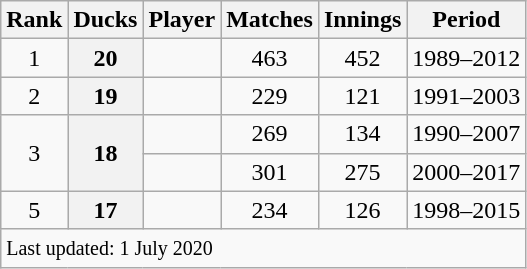<table class="wikitable sortable">
<tr>
<th scope=col>Rank</th>
<th scope=col>Ducks</th>
<th scope=col>Player</th>
<th scope=col>Matches</th>
<th scope=col>Innings</th>
<th scope=col>Period</th>
</tr>
<tr>
<td align=center>1</td>
<th scope=row style=text-align:center;>20</th>
<td></td>
<td align=center>463</td>
<td align=center>452</td>
<td>1989–2012</td>
</tr>
<tr>
<td align=center>2</td>
<th scope=row style=text-align:center;>19</th>
<td></td>
<td align=center>229</td>
<td align=center>121</td>
<td>1991–2003</td>
</tr>
<tr>
<td align=center rowspan=2>3</td>
<th scope=row style=text-align:center; rowspan=2>18</th>
<td></td>
<td align=center>269</td>
<td align=center>134</td>
<td>1990–2007</td>
</tr>
<tr>
<td></td>
<td align=center>301</td>
<td align=center>275</td>
<td>2000–2017</td>
</tr>
<tr>
<td align=center>5</td>
<th scope=row style=text-align:center;>17</th>
<td></td>
<td align=center>234</td>
<td align=center>126</td>
<td>1998–2015</td>
</tr>
<tr class=sortbottom>
<td colspan=6><small>Last updated: 1 July 2020</small></td>
</tr>
</table>
